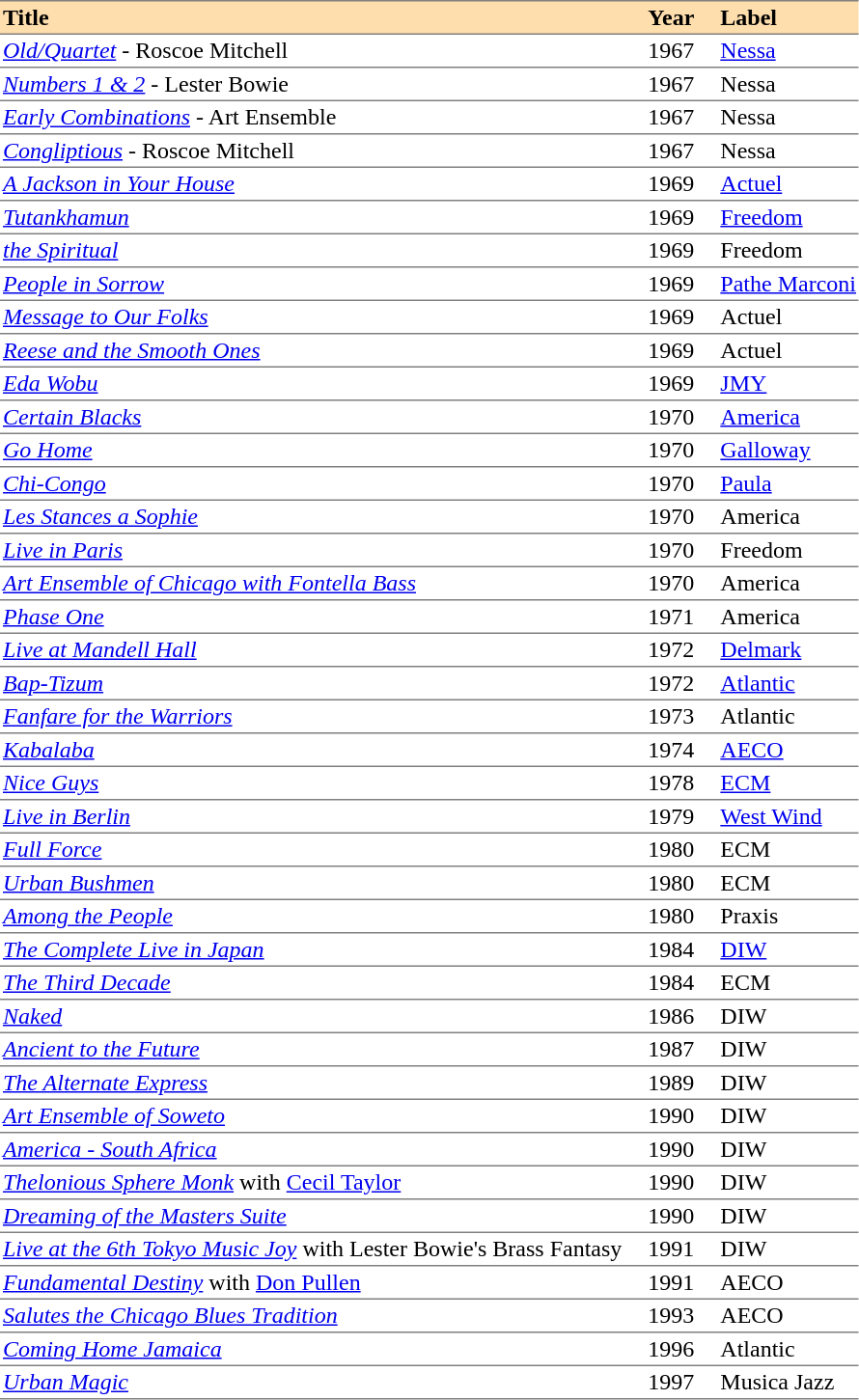<table cellspacing="0" cellpadding="2" border="0">
<tr style="background:#ffdead;">
<th align="left" style="border-bottom:1px solid grey; border-top:1px solid grey;">Title</th>
<th width="10" style="border-bottom:1px solid grey; border-top:1px solid grey;"></th>
<th align="left" style="border-bottom:1px solid grey; border-top:1px solid grey;">Year</th>
<th width="10" style="border-bottom:1px solid grey; border-top:1px solid grey;"></th>
<th align="left" style="border-bottom:1px solid grey; border-top:1px solid grey;">Label</th>
</tr>
<tr>
<td style="border-bottom:1px solid grey;"><em><a href='#'>Old/Quartet</a></em> - Roscoe Mitchell</td>
<td style="border-bottom:1px solid grey;"></td>
<td style="border-bottom:1px solid grey;">1967</td>
<td style="border-bottom:1px solid grey;"></td>
<td style="border-bottom:1px solid grey;"><a href='#'>Nessa</a></td>
</tr>
<tr>
<td style="border-bottom:1px solid grey;"><em><a href='#'>Numbers 1 & 2</a></em> - Lester Bowie</td>
<td style="border-bottom:1px solid grey;"></td>
<td style="border-bottom:1px solid grey;">1967</td>
<td style="border-bottom:1px solid grey;"></td>
<td style="border-bottom:1px solid grey;">Nessa</td>
</tr>
<tr>
<td style="border-bottom:1px solid grey;"><em><a href='#'>Early Combinations</a></em> - Art Ensemble</td>
<td style="border-bottom:1px solid grey;"></td>
<td style="border-bottom:1px solid grey;">1967</td>
<td style="border-bottom:1px solid grey;"></td>
<td style="border-bottom:1px solid grey;">Nessa</td>
</tr>
<tr>
<td style="border-bottom:1px solid grey;"><em><a href='#'>Congliptious</a></em> - Roscoe Mitchell</td>
<td style="border-bottom:1px solid grey;"></td>
<td style="border-bottom:1px solid grey;">1967</td>
<td style="border-bottom:1px solid grey;"></td>
<td style="border-bottom:1px solid grey;">Nessa</td>
</tr>
<tr>
<td style="border-bottom:1px solid grey;"><em><a href='#'>A Jackson in Your House</a></em></td>
<td style="border-bottom:1px solid grey;"></td>
<td style="border-bottom:1px solid grey;">1969</td>
<td style="border-bottom:1px solid grey;"></td>
<td style="border-bottom:1px solid grey;"><a href='#'>Actuel</a></td>
</tr>
<tr>
<td style="border-bottom:1px solid grey;"><em><a href='#'>Tutankhamun</a></em></td>
<td style="border-bottom:1px solid grey;"></td>
<td style="border-bottom:1px solid grey;">1969</td>
<td style="border-bottom:1px solid grey;"></td>
<td style="border-bottom:1px solid grey;"><a href='#'>Freedom</a></td>
</tr>
<tr>
<td style="border-bottom:1px solid grey;"><em><a href='#'>the Spiritual</a></em></td>
<td style="border-bottom:1px solid grey;"></td>
<td style="border-bottom:1px solid grey;">1969</td>
<td style="border-bottom:1px solid grey;"></td>
<td style="border-bottom:1px solid grey;">Freedom</td>
</tr>
<tr>
<td style="border-bottom:1px solid grey;"><em><a href='#'>People in Sorrow</a></em></td>
<td style="border-bottom:1px solid grey;"></td>
<td style="border-bottom:1px solid grey;">1969</td>
<td style="border-bottom:1px solid grey;"></td>
<td style="border-bottom:1px solid grey;"><a href='#'>Pathe Marconi</a></td>
</tr>
<tr>
<td style="border-bottom:1px solid grey;"><em><a href='#'>Message to Our Folks</a></em></td>
<td style="border-bottom:1px solid grey;"></td>
<td style="border-bottom:1px solid grey;">1969</td>
<td style="border-bottom:1px solid grey;"></td>
<td style="border-bottom:1px solid grey;">Actuel</td>
</tr>
<tr>
<td style="border-bottom:1px solid grey;"><em><a href='#'>Reese and the Smooth Ones</a></em></td>
<td style="border-bottom:1px solid grey;"></td>
<td style="border-bottom:1px solid grey;">1969</td>
<td style="border-bottom:1px solid grey;"></td>
<td style="border-bottom:1px solid grey;">Actuel</td>
</tr>
<tr>
<td style="border-bottom:1px solid grey;"><em><a href='#'>Eda Wobu</a></em></td>
<td style="border-bottom:1px solid grey;"></td>
<td style="border-bottom:1px solid grey;">1969</td>
<td style="border-bottom:1px solid grey;"></td>
<td style="border-bottom:1px solid grey;"><a href='#'>JMY</a></td>
</tr>
<tr>
<td style="border-bottom:1px solid grey;"><em><a href='#'>Certain Blacks</a></em></td>
<td style="border-bottom:1px solid grey;"></td>
<td style="border-bottom:1px solid grey;">1970</td>
<td style="border-bottom:1px solid grey;"></td>
<td style="border-bottom:1px solid grey;"><a href='#'>America</a></td>
</tr>
<tr>
<td style="border-bottom:1px solid grey;"><em><a href='#'>Go Home</a></em></td>
<td style="border-bottom:1px solid grey;"></td>
<td style="border-bottom:1px solid grey;">1970</td>
<td style="border-bottom:1px solid grey;"></td>
<td style="border-bottom:1px solid grey;"><a href='#'>Galloway</a></td>
</tr>
<tr>
<td style="border-bottom:1px solid grey;"><em><a href='#'>Chi-Congo</a></em></td>
<td style="border-bottom:1px solid grey;"></td>
<td style="border-bottom:1px solid grey;">1970</td>
<td style="border-bottom:1px solid grey;"></td>
<td style="border-bottom:1px solid grey;"><a href='#'>Paula</a></td>
</tr>
<tr>
<td style="border-bottom:1px solid grey;"><em><a href='#'>Les Stances a Sophie</a></em></td>
<td style="border-bottom:1px solid grey;"></td>
<td style="border-bottom:1px solid grey;">1970</td>
<td style="border-bottom:1px solid grey;"></td>
<td style="border-bottom:1px solid grey;">America</td>
</tr>
<tr>
<td style="border-bottom:1px solid grey;"><em><a href='#'>Live in Paris</a></em></td>
<td style="border-bottom:1px solid grey;"></td>
<td style="border-bottom:1px solid grey;">1970</td>
<td style="border-bottom:1px solid grey;"></td>
<td style="border-bottom:1px solid grey;">Freedom</td>
</tr>
<tr>
<td style="border-bottom:1px solid grey;"><em><a href='#'>Art Ensemble of Chicago with Fontella Bass</a></em></td>
<td style="border-bottom:1px solid grey;"></td>
<td style="border-bottom:1px solid grey;">1970</td>
<td style="border-bottom:1px solid grey;"></td>
<td style="border-bottom:1px solid grey;">America</td>
</tr>
<tr>
<td style="border-bottom:1px solid grey;"><em><a href='#'>Phase One</a></em></td>
<td style="border-bottom:1px solid grey;"></td>
<td style="border-bottom:1px solid grey;">1971</td>
<td style="border-bottom:1px solid grey;"></td>
<td style="border-bottom:1px solid grey;">America</td>
</tr>
<tr>
<td style="border-bottom:1px solid grey;"><em><a href='#'>Live at Mandell Hall</a></em></td>
<td style="border-bottom:1px solid grey;"></td>
<td style="border-bottom:1px solid grey;">1972</td>
<td style="border-bottom:1px solid grey;"></td>
<td style="border-bottom:1px solid grey;"><a href='#'>Delmark</a></td>
</tr>
<tr>
<td style="border-bottom:1px solid grey;"><em><a href='#'>Bap-Tizum</a></em></td>
<td style="border-bottom:1px solid grey;"></td>
<td style="border-bottom:1px solid grey;">1972</td>
<td style="border-bottom:1px solid grey;"></td>
<td style="border-bottom:1px solid grey;"><a href='#'>Atlantic</a></td>
</tr>
<tr>
<td style="border-bottom:1px solid grey;"><em><a href='#'>Fanfare for the Warriors</a></em></td>
<td style="border-bottom:1px solid grey;"></td>
<td style="border-bottom:1px solid grey;">1973</td>
<td style="border-bottom:1px solid grey;"></td>
<td style="border-bottom:1px solid grey;">Atlantic</td>
</tr>
<tr>
<td style="border-bottom:1px solid grey;"><em><a href='#'>Kabalaba</a></em></td>
<td style="border-bottom:1px solid grey;"></td>
<td style="border-bottom:1px solid grey;">1974</td>
<td style="border-bottom:1px solid grey;"></td>
<td style="border-bottom:1px solid grey;"><a href='#'>AECO</a></td>
</tr>
<tr>
<td style="border-bottom:1px solid grey;"><em><a href='#'>Nice Guys</a></em></td>
<td style="border-bottom:1px solid grey;"></td>
<td style="border-bottom:1px solid grey;">1978</td>
<td style="border-bottom:1px solid grey;"></td>
<td style="border-bottom:1px solid grey;"><a href='#'>ECM</a></td>
</tr>
<tr>
<td style="border-bottom:1px solid grey;"><em><a href='#'>Live in Berlin</a></em></td>
<td style="border-bottom:1px solid grey;"></td>
<td style="border-bottom:1px solid grey;">1979</td>
<td style="border-bottom:1px solid grey;"></td>
<td style="border-bottom:1px solid grey;"><a href='#'>West Wind</a></td>
</tr>
<tr>
<td style="border-bottom:1px solid grey;"><em><a href='#'>Full Force</a></em></td>
<td style="border-bottom:1px solid grey;"></td>
<td style="border-bottom:1px solid grey;">1980</td>
<td style="border-bottom:1px solid grey;"></td>
<td style="border-bottom:1px solid grey;">ECM</td>
</tr>
<tr>
<td style="border-bottom:1px solid grey;"><em><a href='#'>Urban Bushmen</a></em></td>
<td style="border-bottom:1px solid grey;"></td>
<td style="border-bottom:1px solid grey;">1980</td>
<td style="border-bottom:1px solid grey;"></td>
<td style="border-bottom:1px solid grey;">ECM</td>
</tr>
<tr>
<td style="border-bottom:1px solid grey;"><em><a href='#'>Among the People</a></em></td>
<td style="border-bottom:1px solid grey;"></td>
<td style="border-bottom:1px solid grey;">1980</td>
<td style="border-bottom:1px solid grey;"></td>
<td style="border-bottom:1px solid grey;">Praxis</td>
</tr>
<tr>
<td style="border-bottom:1px solid grey;"><em><a href='#'>The Complete Live in Japan</a></em></td>
<td style="border-bottom:1px solid grey;"></td>
<td style="border-bottom:1px solid grey;">1984</td>
<td style="border-bottom:1px solid grey;"></td>
<td style="border-bottom:1px solid grey;"><a href='#'>DIW</a></td>
</tr>
<tr>
<td style="border-bottom:1px solid grey;"><em><a href='#'>The Third Decade</a></em></td>
<td style="border-bottom:1px solid grey;"></td>
<td style="border-bottom:1px solid grey;">1984</td>
<td style="border-bottom:1px solid grey;"></td>
<td style="border-bottom:1px solid grey;">ECM</td>
</tr>
<tr>
<td style="border-bottom:1px solid grey;"><em><a href='#'>Naked</a></em></td>
<td style="border-bottom:1px solid grey;"></td>
<td style="border-bottom:1px solid grey;">1986</td>
<td style="border-bottom:1px solid grey;"></td>
<td style="border-bottom:1px solid grey;">DIW</td>
</tr>
<tr>
<td style="border-bottom:1px solid grey;"><em><a href='#'>Ancient to the Future</a></em></td>
<td style="border-bottom:1px solid grey;"></td>
<td style="border-bottom:1px solid grey;">1987</td>
<td style="border-bottom:1px solid grey;"></td>
<td style="border-bottom:1px solid grey;">DIW</td>
</tr>
<tr>
<td style="border-bottom:1px solid grey;"><em><a href='#'>The Alternate Express</a></em></td>
<td style="border-bottom:1px solid grey;"></td>
<td style="border-bottom:1px solid grey;">1989</td>
<td style="border-bottom:1px solid grey;"></td>
<td style="border-bottom:1px solid grey;">DIW</td>
</tr>
<tr>
<td style="border-bottom:1px solid grey;"><em><a href='#'>Art Ensemble of Soweto</a></em></td>
<td style="border-bottom:1px solid grey;"></td>
<td style="border-bottom:1px solid grey;">1990</td>
<td style="border-bottom:1px solid grey;"></td>
<td style="border-bottom:1px solid grey;">DIW</td>
</tr>
<tr>
<td style="border-bottom:1px solid grey;"><em><a href='#'>America - South Africa</a></em></td>
<td style="border-bottom:1px solid grey;"></td>
<td style="border-bottom:1px solid grey;">1990</td>
<td style="border-bottom:1px solid grey;"></td>
<td style="border-bottom:1px solid grey;">DIW</td>
</tr>
<tr>
<td style="border-bottom:1px solid grey;"><em><a href='#'>Thelonious Sphere Monk</a></em> with <a href='#'>Cecil Taylor</a></td>
<td style="border-bottom:1px solid grey;"></td>
<td style="border-bottom:1px solid grey;">1990</td>
<td style="border-bottom:1px solid grey;"></td>
<td style="border-bottom:1px solid grey;">DIW</td>
</tr>
<tr>
<td style="border-bottom:1px solid grey;"><em><a href='#'>Dreaming of the Masters Suite</a></em></td>
<td style="border-bottom:1px solid grey;"></td>
<td style="border-bottom:1px solid grey;">1990</td>
<td style="border-bottom:1px solid grey;"></td>
<td style="border-bottom:1px solid grey;">DIW</td>
</tr>
<tr>
<td style="border-bottom:1px solid grey;"><em><a href='#'>Live at the 6th Tokyo Music Joy</a></em> with Lester Bowie's Brass Fantasy</td>
<td style="border-bottom:1px solid grey;"></td>
<td style="border-bottom:1px solid grey;">1991</td>
<td style="border-bottom:1px solid grey;"></td>
<td style="border-bottom:1px solid grey;">DIW</td>
</tr>
<tr>
<td style="border-bottom:1px solid grey;"><em><a href='#'>Fundamental Destiny</a></em> with <a href='#'>Don Pullen</a></td>
<td style="border-bottom:1px solid grey;"></td>
<td style="border-bottom:1px solid grey;">1991</td>
<td style="border-bottom:1px solid grey;"></td>
<td style="border-bottom:1px solid grey;">AECO</td>
</tr>
<tr>
<td style="border-bottom:1px solid grey;"><em><a href='#'>Salutes the Chicago Blues Tradition</a></em></td>
<td style="border-bottom:1px solid grey;"></td>
<td style="border-bottom:1px solid grey;">1993</td>
<td style="border-bottom:1px solid grey;"></td>
<td style="border-bottom:1px solid grey;">AECO</td>
</tr>
<tr>
<td style="border-bottom:1px solid grey;"><em><a href='#'>Coming Home Jamaica</a></em></td>
<td style="border-bottom:1px solid grey;"></td>
<td style="border-bottom:1px solid grey;">1996</td>
<td style="border-bottom:1px solid grey;"></td>
<td style="border-bottom:1px solid grey;">Atlantic</td>
</tr>
<tr>
<td style="border-bottom:1px solid grey;"><em><a href='#'>Urban Magic</a></em></td>
<td style="border-bottom:1px solid grey;"></td>
<td style="border-bottom:1px solid grey;">1997</td>
<td style="border-bottom:1px solid grey;"></td>
<td style="border-bottom:1px solid grey;">Musica Jazz</td>
</tr>
</table>
